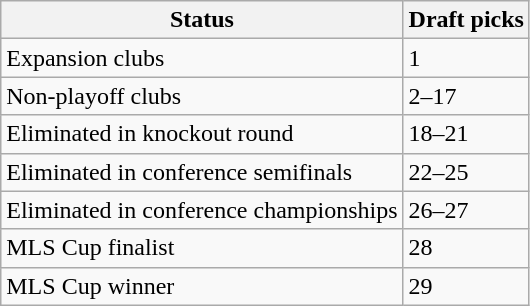<table class="wikitable">
<tr>
<th>Status</th>
<th>Draft picks</th>
</tr>
<tr>
<td>Expansion clubs</td>
<td>1</td>
</tr>
<tr>
<td>Non-playoff clubs</td>
<td>2–17</td>
</tr>
<tr>
<td>Eliminated in knockout round</td>
<td>18–21</td>
</tr>
<tr>
<td>Eliminated in conference semifinals</td>
<td>22–25</td>
</tr>
<tr>
<td>Eliminated in conference championships</td>
<td>26–27</td>
</tr>
<tr>
<td>MLS Cup finalist</td>
<td>28</td>
</tr>
<tr>
<td>MLS Cup winner</td>
<td>29</td>
</tr>
</table>
